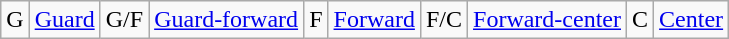<table class="wikitable">
<tr>
<td>G</td>
<td><a href='#'>Guard</a></td>
<td>G/F</td>
<td><a href='#'>Guard-forward</a></td>
<td>F</td>
<td><a href='#'>Forward</a></td>
<td>F/C</td>
<td><a href='#'>Forward-center</a></td>
<td>C</td>
<td><a href='#'>Center</a></td>
</tr>
</table>
